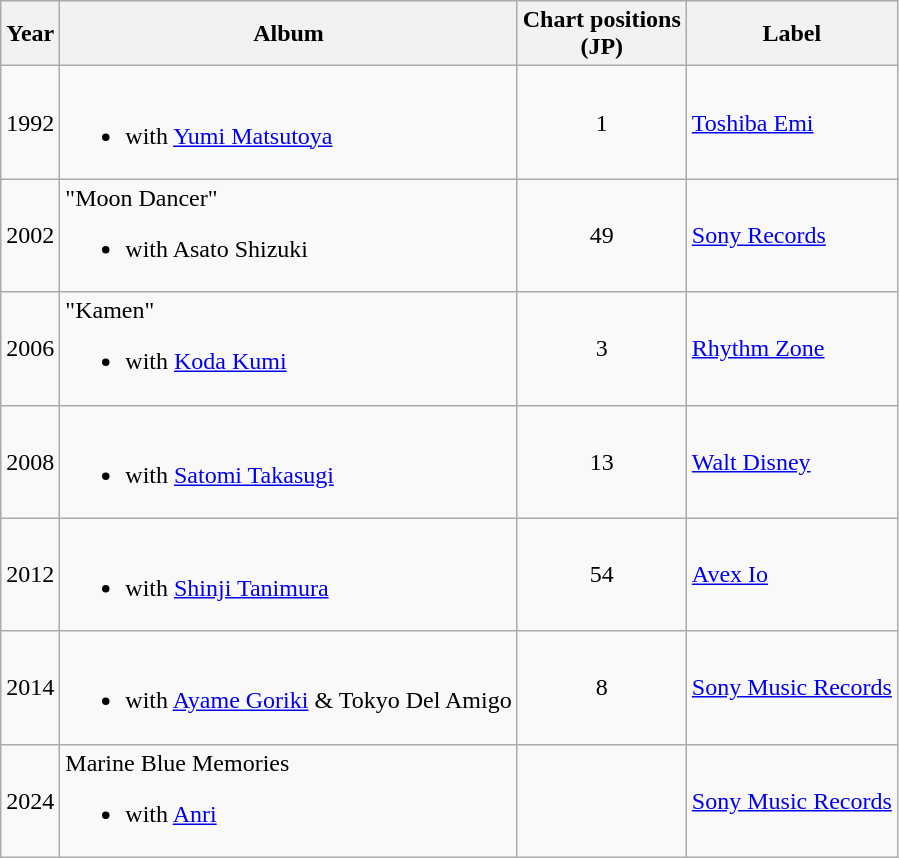<table class="wikitable">
<tr>
<th>Year</th>
<th>Album</th>
<th>Chart positions<br>(JP)</th>
<th>Label</th>
</tr>
<tr>
<td>1992</td>
<td><br><ul><li>with <a href='#'>Yumi Matsutoya</a></li></ul></td>
<td align="center">1</td>
<td><a href='#'>Toshiba Emi</a></td>
</tr>
<tr>
<td>2002</td>
<td>"Moon Dancer"<br><ul><li>with Asato Shizuki</li></ul></td>
<td align="center">49</td>
<td><a href='#'>Sony Records</a></td>
</tr>
<tr>
<td>2006</td>
<td>"Kamen"<br><ul><li>with <a href='#'>Koda Kumi</a></li></ul></td>
<td align="center">3</td>
<td><a href='#'>Rhythm Zone</a></td>
</tr>
<tr>
<td>2008</td>
<td><br><ul><li>with <a href='#'>Satomi Takasugi</a></li></ul></td>
<td align="center">13</td>
<td><a href='#'>Walt Disney</a></td>
</tr>
<tr>
<td>2012</td>
<td><br><ul><li>with <a href='#'>Shinji Tanimura</a></li></ul></td>
<td align="center">54</td>
<td><a href='#'>Avex Io</a></td>
</tr>
<tr>
<td>2014</td>
<td><br><ul><li>with <a href='#'>Ayame Goriki</a> & Tokyo Del Amigo</li></ul></td>
<td align="center">8</td>
<td><a href='#'>Sony Music Records</a></td>
</tr>
<tr>
<td>2024</td>
<td>Marine Blue Memories<br><ul><li>with <a href='#'>Anri</a></li></ul></td>
<td align="center"></td>
<td><a href='#'>Sony Music Records</a></td>
</tr>
</table>
